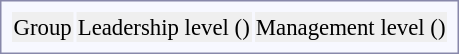<table style="border:1px solid #8888aa; background-color:#f7f8ff; padding:5px; font-size:95%; margin: 0px 12px 12px 0px; text-align:center;">
<tr style=" background:#efefef;">
<td>Group</td>
<td colspan=14>Leadership level ()</td>
<td colspan=10>Management level ()<br>


</td>
</tr>
</table>
